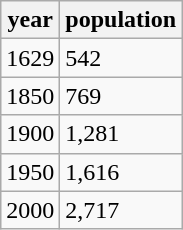<table class="wikitable">
<tr>
<th>year</th>
<th>population</th>
</tr>
<tr>
<td>1629</td>
<td>542</td>
</tr>
<tr>
<td>1850</td>
<td>769</td>
</tr>
<tr>
<td>1900</td>
<td>1,281</td>
</tr>
<tr>
<td>1950</td>
<td>1,616</td>
</tr>
<tr>
<td>2000</td>
<td>2,717</td>
</tr>
</table>
